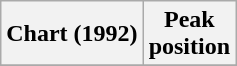<table class="wikitable plainrowheaders" style="text-align:left">
<tr>
<th scope="col">Chart (1992)</th>
<th scope="col">Peak<br>position</th>
</tr>
<tr>
</tr>
</table>
